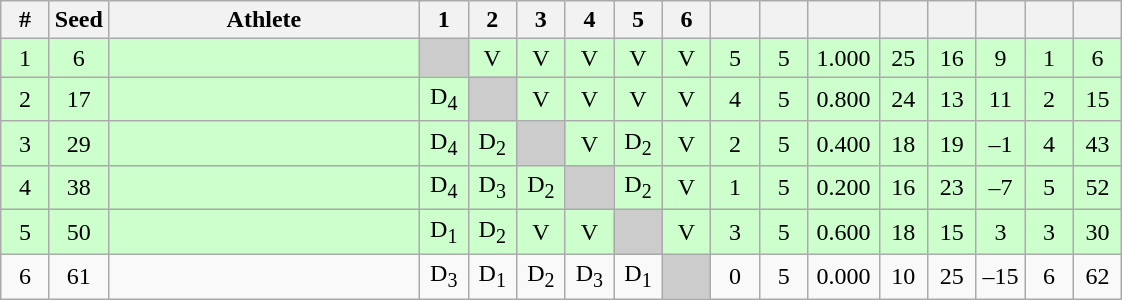<table class="wikitable" style="text-align:center">
<tr>
<th width="25">#</th>
<th width="25">Seed</th>
<th width="200">Athlete</th>
<th width="25">1</th>
<th width="25">2</th>
<th width="25">3</th>
<th width="25">4</th>
<th width="25">5</th>
<th width="25">6</th>
<th width="25"></th>
<th width="25"></th>
<th width="40"></th>
<th width="25"></th>
<th width="25"></th>
<th width="25"></th>
<th width="25"></th>
<th width="25"></th>
</tr>
<tr bgcolor="#ccffcc">
<td>1</td>
<td>6</td>
<td align=left></td>
<td bgcolor="#cccccc"></td>
<td>V</td>
<td>V</td>
<td>V</td>
<td>V</td>
<td>V</td>
<td>5</td>
<td>5</td>
<td>1.000</td>
<td>25</td>
<td>16</td>
<td>9</td>
<td>1</td>
<td>6</td>
</tr>
<tr bgcolor="#ccffcc">
<td>2</td>
<td>17</td>
<td align=left></td>
<td>D<sub>4</sub></td>
<td bgcolor="#cccccc"></td>
<td>V</td>
<td>V</td>
<td>V</td>
<td>V</td>
<td>4</td>
<td>5</td>
<td>0.800</td>
<td>24</td>
<td>13</td>
<td>11</td>
<td>2</td>
<td>15</td>
</tr>
<tr bgcolor="#ccffcc">
<td>3</td>
<td>29</td>
<td align=left></td>
<td>D<sub>4</sub></td>
<td>D<sub>2</sub></td>
<td bgcolor="#cccccc"></td>
<td>V</td>
<td>D<sub>2</sub></td>
<td>V</td>
<td>2</td>
<td>5</td>
<td>0.400</td>
<td>18</td>
<td>19</td>
<td>–1</td>
<td>4</td>
<td>43</td>
</tr>
<tr bgcolor="#ccffcc">
<td>4</td>
<td>38</td>
<td align=left></td>
<td>D<sub>4</sub></td>
<td>D<sub>3</sub></td>
<td>D<sub>2</sub></td>
<td bgcolor="#cccccc"></td>
<td>D<sub>2</sub></td>
<td>V</td>
<td>1</td>
<td>5</td>
<td>0.200</td>
<td>16</td>
<td>23</td>
<td>–7</td>
<td>5</td>
<td>52</td>
</tr>
<tr bgcolor="#ccffcc">
<td>5</td>
<td>50</td>
<td align=left></td>
<td>D<sub>1</sub></td>
<td>D<sub>2</sub></td>
<td>V</td>
<td>V</td>
<td bgcolor="#cccccc"></td>
<td>V</td>
<td>3</td>
<td>5</td>
<td>0.600</td>
<td>18</td>
<td>15</td>
<td>3</td>
<td>3</td>
<td>30</td>
</tr>
<tr>
<td>6</td>
<td>61</td>
<td align=left></td>
<td>D<sub>3</sub></td>
<td>D<sub>1</sub></td>
<td>D<sub>2</sub></td>
<td>D<sub>3</sub></td>
<td>D<sub>1</sub></td>
<td bgcolor="#cccccc"></td>
<td>0</td>
<td>5</td>
<td>0.000</td>
<td>10</td>
<td>25</td>
<td>–15</td>
<td>6</td>
<td>62</td>
</tr>
</table>
